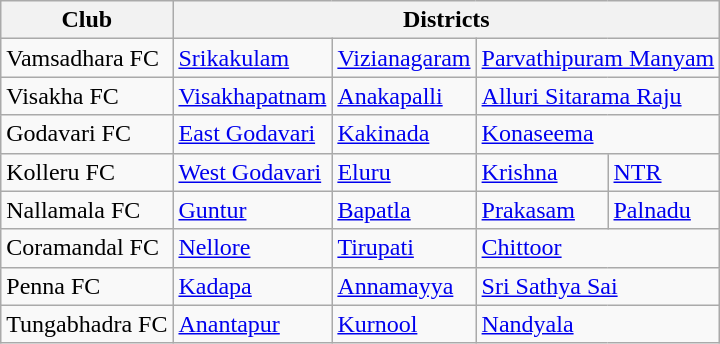<table class="wikitable">
<tr>
<th>Club</th>
<th colspan="4">Districts</th>
</tr>
<tr>
<td>Vamsadhara FC</td>
<td><a href='#'>Srikakulam</a></td>
<td><a href='#'>Vizianagaram</a></td>
<td colspan="2"><a href='#'>Parvathipuram Manyam</a></td>
</tr>
<tr>
<td>Visakha FC</td>
<td><a href='#'>Visakhapatnam</a></td>
<td><a href='#'>Anakapalli</a></td>
<td colspan="2"><a href='#'>Alluri Sitarama Raju</a></td>
</tr>
<tr>
<td>Godavari FC</td>
<td><a href='#'>East Godavari</a></td>
<td><a href='#'>Kakinada</a></td>
<td colspan="2"><a href='#'>Konaseema</a></td>
</tr>
<tr>
<td>Kolleru FC</td>
<td><a href='#'>West Godavari</a></td>
<td><a href='#'>Eluru</a></td>
<td><a href='#'>Krishna</a></td>
<td><a href='#'>NTR</a></td>
</tr>
<tr>
<td>Nallamala FC</td>
<td><a href='#'>Guntur</a></td>
<td><a href='#'>Bapatla</a></td>
<td><a href='#'>Prakasam</a></td>
<td><a href='#'>Palnadu</a></td>
</tr>
<tr>
<td>Coramandal FC</td>
<td><a href='#'>Nellore</a></td>
<td><a href='#'>Tirupati</a></td>
<td colspan="2"><a href='#'>Chittoor</a></td>
</tr>
<tr>
<td>Penna FC</td>
<td><a href='#'>Kadapa</a></td>
<td><a href='#'>Annamayya</a></td>
<td colspan="2"><a href='#'>Sri Sathya Sai</a></td>
</tr>
<tr>
<td>Tungabhadra FC</td>
<td><a href='#'>Anantapur</a></td>
<td><a href='#'>Kurnool</a></td>
<td colspan="2"><a href='#'>Nandyala</a></td>
</tr>
</table>
